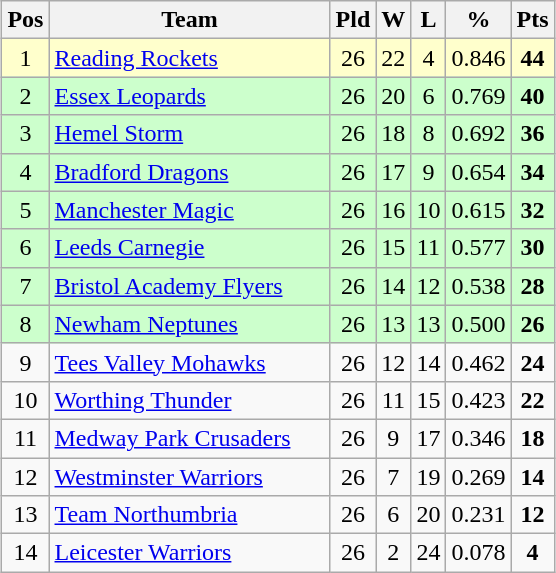<table class="wikitable" style="margin:1em auto; text-align: center;">
<tr>
<th>Pos</th>
<th scope="col" style="width: 180px;">Team</th>
<th>Pld</th>
<th>W</th>
<th>L</th>
<th>%</th>
<th>Pts</th>
</tr>
<tr style="background: #ffffcc;">
<td>1</td>
<td style="text-align:left;"><a href='#'>Reading Rockets</a></td>
<td>26</td>
<td>22</td>
<td>4</td>
<td>0.846</td>
<td><strong>44</strong></td>
</tr>
<tr style="background: #ccffcc;">
<td>2</td>
<td style="text-align:left;"><a href='#'>Essex Leopards</a></td>
<td>26</td>
<td>20</td>
<td>6</td>
<td>0.769</td>
<td><strong>40</strong></td>
</tr>
<tr style="background: #ccffcc;">
<td>3</td>
<td style="text-align:left;"><a href='#'>Hemel Storm</a></td>
<td>26</td>
<td>18</td>
<td>8</td>
<td>0.692</td>
<td><strong>36</strong></td>
</tr>
<tr style="background: #ccffcc;">
<td>4</td>
<td style="text-align:left;"><a href='#'>Bradford Dragons</a></td>
<td>26</td>
<td>17</td>
<td>9</td>
<td>0.654</td>
<td><strong>34</strong></td>
</tr>
<tr style="background: #ccffcc;">
<td>5</td>
<td style="text-align:left;"><a href='#'>Manchester Magic</a></td>
<td>26</td>
<td>16</td>
<td>10</td>
<td>0.615</td>
<td><strong>32</strong></td>
</tr>
<tr style="background: #ccffcc;">
<td>6</td>
<td style="text-align:left;"><a href='#'>Leeds Carnegie</a></td>
<td>26</td>
<td>15</td>
<td>11</td>
<td>0.577</td>
<td><strong>30</strong></td>
</tr>
<tr style="background: #ccffcc;">
<td>7</td>
<td style="text-align:left;"><a href='#'>Bristol Academy Flyers</a></td>
<td>26</td>
<td>14</td>
<td>12</td>
<td>0.538</td>
<td><strong>28</strong></td>
</tr>
<tr style="background: #ccffcc;">
<td>8</td>
<td style="text-align:left;"><a href='#'>Newham Neptunes</a></td>
<td>26</td>
<td>13</td>
<td>13</td>
<td>0.500</td>
<td><strong>26</strong></td>
</tr>
<tr>
<td>9</td>
<td style="text-align:left;"><a href='#'>Tees Valley Mohawks</a></td>
<td>26</td>
<td>12</td>
<td>14</td>
<td>0.462</td>
<td><strong>24</strong></td>
</tr>
<tr>
<td>10</td>
<td style="text-align:left;"><a href='#'>Worthing Thunder</a></td>
<td>26</td>
<td>11</td>
<td>15</td>
<td>0.423</td>
<td><strong>22</strong></td>
</tr>
<tr>
<td>11</td>
<td style="text-align:left;"><a href='#'>Medway Park Crusaders</a></td>
<td>26</td>
<td>9</td>
<td>17</td>
<td>0.346</td>
<td><strong>18</strong></td>
</tr>
<tr>
<td>12</td>
<td style="text-align:left;"><a href='#'>Westminster Warriors</a></td>
<td>26</td>
<td>7</td>
<td>19</td>
<td>0.269</td>
<td><strong>14</strong></td>
</tr>
<tr>
<td>13</td>
<td style="text-align:left;"><a href='#'>Team Northumbria</a></td>
<td>26</td>
<td>6</td>
<td>20</td>
<td>0.231</td>
<td><strong>12</strong></td>
</tr>
<tr>
<td>14</td>
<td style="text-align:left;"><a href='#'>Leicester Warriors</a></td>
<td>26</td>
<td>2</td>
<td>24</td>
<td>0.078</td>
<td><strong>4</strong></td>
</tr>
</table>
